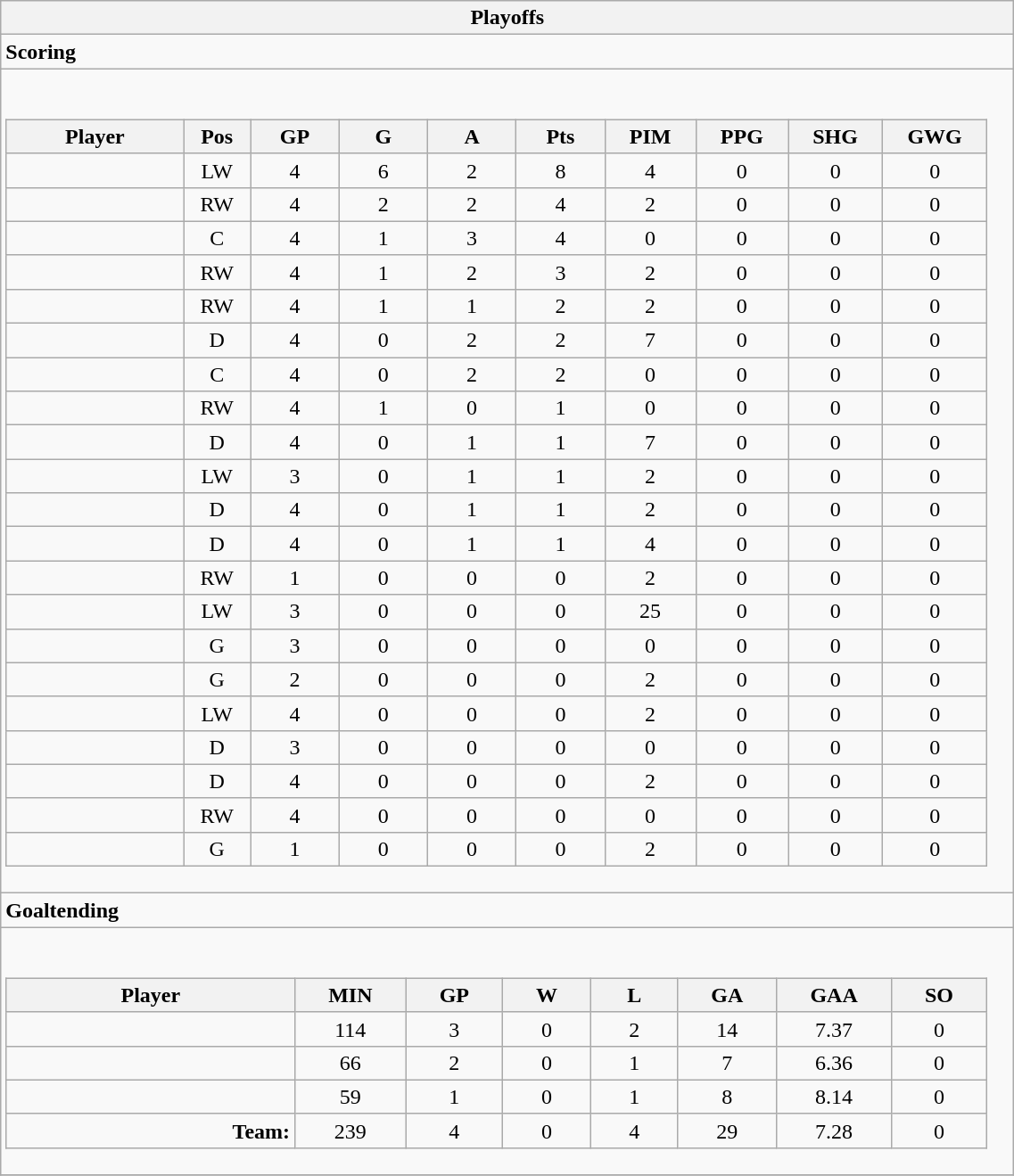<table class="wikitable collapsible " width="60%" border="1">
<tr>
<th>Playoffs</th>
</tr>
<tr>
<td class="tocccolors"><strong>Scoring</strong></td>
</tr>
<tr>
<td><br><table class="wikitable sortable">
<tr ALIGN="center">
<th bgcolor="#DDDDFF" width="10%">Player</th>
<th bgcolor="#DDDDFF" width="3%" title="Position">Pos</th>
<th bgcolor="#DDDDFF" width="5%" title="Games played">GP</th>
<th bgcolor="#DDDDFF" width="5%" title="Goals">G</th>
<th bgcolor="#DDDDFF" width="5%" title="Assists">A</th>
<th bgcolor="#DDDDFF" width="5%" title="Points">Pts</th>
<th bgcolor="#DDDDFF" width="5%" title="Penalties in Minutes">PIM</th>
<th bgcolor="#DDDDFF" width="5%" title="Power play goals">PPG</th>
<th bgcolor="#DDDDFF" width="5%" title="Short-handed goals">SHG</th>
<th bgcolor="#DDDDFF" width="5%" title="Game-winning goals">GWG</th>
</tr>
<tr align="center">
<td align="right"></td>
<td>LW</td>
<td>4</td>
<td>6</td>
<td>2</td>
<td>8</td>
<td>4</td>
<td>0</td>
<td>0</td>
<td>0</td>
</tr>
<tr align="center">
<td align="right"></td>
<td>RW</td>
<td>4</td>
<td>2</td>
<td>2</td>
<td>4</td>
<td>2</td>
<td>0</td>
<td>0</td>
<td>0</td>
</tr>
<tr align="center">
<td align="right"></td>
<td>C</td>
<td>4</td>
<td>1</td>
<td>3</td>
<td>4</td>
<td>0</td>
<td>0</td>
<td>0</td>
<td>0</td>
</tr>
<tr align="center">
<td align="right"></td>
<td>RW</td>
<td>4</td>
<td>1</td>
<td>2</td>
<td>3</td>
<td>2</td>
<td>0</td>
<td>0</td>
<td>0</td>
</tr>
<tr align="center">
<td align="right"></td>
<td>RW</td>
<td>4</td>
<td>1</td>
<td>1</td>
<td>2</td>
<td>2</td>
<td>0</td>
<td>0</td>
<td>0</td>
</tr>
<tr align="center">
<td align="right"></td>
<td>D</td>
<td>4</td>
<td>0</td>
<td>2</td>
<td>2</td>
<td>7</td>
<td>0</td>
<td>0</td>
<td>0</td>
</tr>
<tr align="center">
<td align="right"></td>
<td>C</td>
<td>4</td>
<td>0</td>
<td>2</td>
<td>2</td>
<td>0</td>
<td>0</td>
<td>0</td>
<td>0</td>
</tr>
<tr align="center">
<td align="right"></td>
<td>RW</td>
<td>4</td>
<td>1</td>
<td>0</td>
<td>1</td>
<td>0</td>
<td>0</td>
<td>0</td>
<td>0</td>
</tr>
<tr align="center">
<td align="right"></td>
<td>D</td>
<td>4</td>
<td>0</td>
<td>1</td>
<td>1</td>
<td>7</td>
<td>0</td>
<td>0</td>
<td>0</td>
</tr>
<tr align="center">
<td align="right"></td>
<td>LW</td>
<td>3</td>
<td>0</td>
<td>1</td>
<td>1</td>
<td>2</td>
<td>0</td>
<td>0</td>
<td>0</td>
</tr>
<tr align="center">
<td align="right"></td>
<td>D</td>
<td>4</td>
<td>0</td>
<td>1</td>
<td>1</td>
<td>2</td>
<td>0</td>
<td>0</td>
<td>0</td>
</tr>
<tr align="center">
<td align="right"></td>
<td>D</td>
<td>4</td>
<td>0</td>
<td>1</td>
<td>1</td>
<td>4</td>
<td>0</td>
<td>0</td>
<td>0</td>
</tr>
<tr align="center">
<td align="right"></td>
<td>RW</td>
<td>1</td>
<td>0</td>
<td>0</td>
<td>0</td>
<td>2</td>
<td>0</td>
<td>0</td>
<td>0</td>
</tr>
<tr align="center">
<td align="right"></td>
<td>LW</td>
<td>3</td>
<td>0</td>
<td>0</td>
<td>0</td>
<td>25</td>
<td>0</td>
<td>0</td>
<td>0</td>
</tr>
<tr align="center">
<td align="right"></td>
<td>G</td>
<td>3</td>
<td>0</td>
<td>0</td>
<td>0</td>
<td>0</td>
<td>0</td>
<td>0</td>
<td>0</td>
</tr>
<tr align="center">
<td align="right"></td>
<td>G</td>
<td>2</td>
<td>0</td>
<td>0</td>
<td>0</td>
<td>2</td>
<td>0</td>
<td>0</td>
<td>0</td>
</tr>
<tr align="center">
<td align="right"></td>
<td>LW</td>
<td>4</td>
<td>0</td>
<td>0</td>
<td>0</td>
<td>2</td>
<td>0</td>
<td>0</td>
<td>0</td>
</tr>
<tr align="center">
<td align="right"></td>
<td>D</td>
<td>3</td>
<td>0</td>
<td>0</td>
<td>0</td>
<td>0</td>
<td>0</td>
<td>0</td>
<td>0</td>
</tr>
<tr align="center">
<td align="right"></td>
<td>D</td>
<td>4</td>
<td>0</td>
<td>0</td>
<td>0</td>
<td>2</td>
<td>0</td>
<td>0</td>
<td>0</td>
</tr>
<tr align="center">
<td align="right"></td>
<td>RW</td>
<td>4</td>
<td>0</td>
<td>0</td>
<td>0</td>
<td>0</td>
<td>0</td>
<td>0</td>
<td>0</td>
</tr>
<tr align="center">
<td align="right"></td>
<td>G</td>
<td>1</td>
<td>0</td>
<td>0</td>
<td>0</td>
<td>2</td>
<td>0</td>
<td>0</td>
<td>0</td>
</tr>
</table>
</td>
</tr>
<tr>
<td class="toccolors"><strong>Goaltending</strong></td>
</tr>
<tr>
<td><br><table class="wikitable sortable">
<tr>
<th bgcolor="#DDDDFF" width="10%">Player</th>
<th width="3%" bgcolor="#DDDDFF" title="Minutes played">MIN</th>
<th width="3%" bgcolor="#DDDDFF" title="Games played in">GP</th>
<th width="3%" bgcolor="#DDDDFF" title="Wins">W</th>
<th width="3%" bgcolor="#DDDDFF"title="Losses">L</th>
<th width="3%" bgcolor="#DDDDFF" title="Goals against">GA</th>
<th width="3%" bgcolor="#DDDDFF" title="Goals against average">GAA</th>
<th width="3%" bgcolor="#DDDDFF" title="Shut-outs">SO</th>
</tr>
<tr align="center">
<td align="right"></td>
<td>114</td>
<td>3</td>
<td>0</td>
<td>2</td>
<td>14</td>
<td>7.37</td>
<td>0</td>
</tr>
<tr align="center">
<td align="right"></td>
<td>66</td>
<td>2</td>
<td>0</td>
<td>1</td>
<td>7</td>
<td>6.36</td>
<td>0</td>
</tr>
<tr align="center">
<td align="right"></td>
<td>59</td>
<td>1</td>
<td>0</td>
<td>1</td>
<td>8</td>
<td>8.14</td>
<td>0</td>
</tr>
<tr align="center">
<td align="right"><strong>Team:</strong></td>
<td>239</td>
<td>4</td>
<td>0</td>
<td>4</td>
<td>29</td>
<td>7.28</td>
<td>0</td>
</tr>
</table>
</td>
</tr>
<tr>
</tr>
</table>
